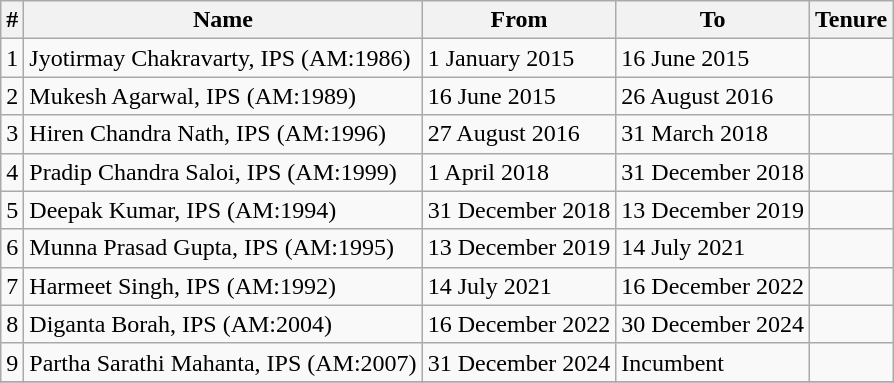<table class="wikitable">
<tr>
<th>#</th>
<th>Name</th>
<th>From</th>
<th>To</th>
<th>Tenure</th>
</tr>
<tr>
<td>1</td>
<td>Jyotirmay Chakravarty, IPS (AM:1986)</td>
<td>1 January 2015</td>
<td>16 June 2015</td>
<td></td>
</tr>
<tr>
<td>2</td>
<td>Mukesh Agarwal, IPS (AM:1989)</td>
<td>16 June 2015</td>
<td>26 August 2016</td>
<td></td>
</tr>
<tr>
<td>3</td>
<td>Hiren Chandra Nath, IPS (AM:1996)</td>
<td>27 August 2016</td>
<td>31 March 2018</td>
<td></td>
</tr>
<tr>
<td>4</td>
<td>Pradip Chandra Saloi, IPS (AM:1999)</td>
<td>1 April 2018</td>
<td>31 December 2018</td>
<td></td>
</tr>
<tr>
<td>5</td>
<td>Deepak Kumar, IPS (AM:1994)</td>
<td>31 December 2018</td>
<td>13 December 2019</td>
<td></td>
</tr>
<tr>
<td>6</td>
<td>Munna Prasad Gupta, IPS (AM:1995)</td>
<td>13 December 2019</td>
<td>14 July 2021</td>
<td></td>
</tr>
<tr>
<td>7</td>
<td>Harmeet Singh, IPS (AM:1992)</td>
<td>14 July 2021</td>
<td>16 December 2022</td>
<td></td>
</tr>
<tr>
<td>8</td>
<td>Diganta Borah, IPS (AM:2004)</td>
<td>16 December 2022</td>
<td>30 December 2024</td>
<td></td>
</tr>
<tr>
<td>9</td>
<td>Partha Sarathi Mahanta, IPS (AM:2007)</td>
<td>31 December 2024</td>
<td>Incumbent</td>
<td></td>
</tr>
<tr>
</tr>
</table>
